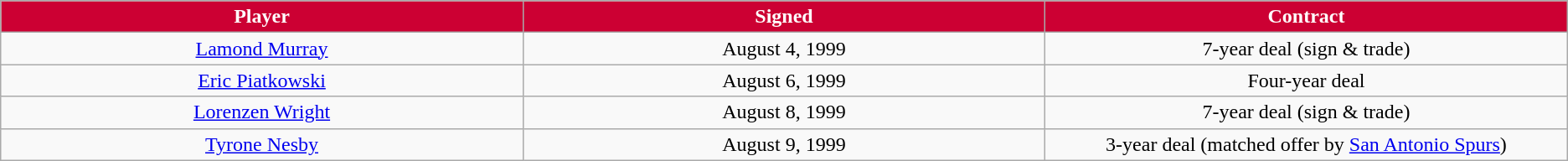<table class="wikitable sortable sortable">
<tr>
<th style="background:#CC0033; color:white" width="10%">Player</th>
<th style="background:#CC0033; color:white" width="10%">Signed</th>
<th style="background:#CC0033; color:white" width="10%">Contract</th>
</tr>
<tr style="text-align: center">
<td><a href='#'>Lamond Murray</a></td>
<td>August 4, 1999</td>
<td>7-year deal (sign & trade)</td>
</tr>
<tr style="text-align: center">
<td><a href='#'>Eric Piatkowski</a></td>
<td>August 6, 1999</td>
<td>Four-year deal</td>
</tr>
<tr style="text-align: center">
<td><a href='#'>Lorenzen Wright</a></td>
<td>August 8, 1999</td>
<td>7-year deal (sign & trade)</td>
</tr>
<tr style="text-align: center">
<td><a href='#'>Tyrone Nesby</a></td>
<td>August 9, 1999</td>
<td>3-year deal (matched offer by <a href='#'>San Antonio Spurs</a>)</td>
</tr>
</table>
